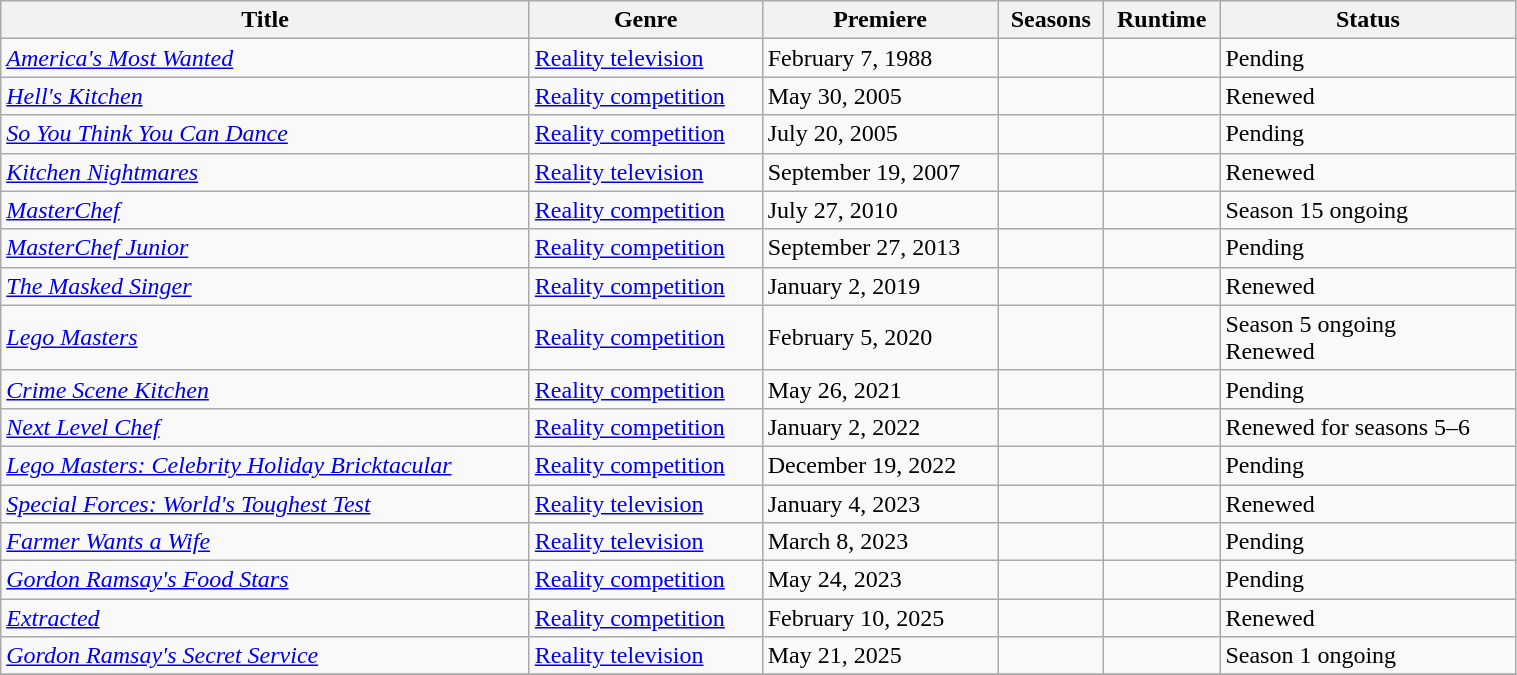<table class="wikitable sortable" style="width:80%;">
<tr>
<th>Title</th>
<th>Genre</th>
<th>Premiere</th>
<th>Seasons</th>
<th>Runtime</th>
<th>Status</th>
</tr>
<tr>
<td><em><a href='#'>America's Most Wanted</a></em></td>
<td><a href='#'>Reality television</a></td>
<td>February 7, 1988</td>
<td></td>
<td></td>
<td>Pending</td>
</tr>
<tr>
<td><em><a href='#'>Hell's Kitchen</a></em></td>
<td><a href='#'>Reality competition</a></td>
<td>May 30, 2005</td>
<td></td>
<td></td>
<td>Renewed</td>
</tr>
<tr>
<td><em><a href='#'>So You Think You Can Dance</a></em></td>
<td><a href='#'>Reality competition</a></td>
<td>July 20, 2005</td>
<td></td>
<td></td>
<td>Pending</td>
</tr>
<tr>
<td><em><a href='#'>Kitchen Nightmares</a></em></td>
<td><a href='#'>Reality television</a></td>
<td>September 19, 2007</td>
<td></td>
<td></td>
<td>Renewed</td>
</tr>
<tr>
<td><em><a href='#'>MasterChef</a></em></td>
<td><a href='#'>Reality competition</a></td>
<td>July 27, 2010</td>
<td></td>
<td></td>
<td>Season 15 ongoing</td>
</tr>
<tr>
<td><em><a href='#'>MasterChef Junior</a></em></td>
<td><a href='#'>Reality competition</a></td>
<td>September 27, 2013</td>
<td></td>
<td></td>
<td>Pending</td>
</tr>
<tr>
<td><em><a href='#'>The Masked Singer</a></em></td>
<td><a href='#'>Reality competition</a></td>
<td>January 2, 2019</td>
<td></td>
<td></td>
<td>Renewed</td>
</tr>
<tr>
<td><em><a href='#'>Lego Masters</a></em></td>
<td><a href='#'>Reality competition</a></td>
<td>February 5, 2020</td>
<td></td>
<td></td>
<td>Season 5 ongoing<br>Renewed</td>
</tr>
<tr>
<td><em><a href='#'>Crime Scene Kitchen</a></em></td>
<td><a href='#'>Reality competition</a></td>
<td>May 26, 2021</td>
<td></td>
<td></td>
<td>Pending</td>
</tr>
<tr>
<td><em><a href='#'>Next Level Chef</a></em></td>
<td><a href='#'>Reality competition</a></td>
<td>January 2, 2022</td>
<td></td>
<td></td>
<td>Renewed for seasons 5–6</td>
</tr>
<tr>
<td><em><a href='#'>Lego Masters: Celebrity Holiday Bricktacular</a></em></td>
<td><a href='#'>Reality competition</a></td>
<td>December 19, 2022</td>
<td></td>
<td></td>
<td>Pending</td>
</tr>
<tr>
<td><em><a href='#'>Special Forces: World's Toughest Test</a></em></td>
<td><a href='#'>Reality television</a></td>
<td>January 4, 2023</td>
<td></td>
<td></td>
<td>Renewed</td>
</tr>
<tr>
<td><em><a href='#'>Farmer Wants a Wife</a></em></td>
<td><a href='#'>Reality television</a></td>
<td>March 8, 2023</td>
<td></td>
<td></td>
<td>Pending</td>
</tr>
<tr>
<td><em><a href='#'>Gordon Ramsay's Food Stars</a></em></td>
<td><a href='#'>Reality competition</a></td>
<td>May 24, 2023</td>
<td></td>
<td></td>
<td>Pending</td>
</tr>
<tr>
<td><em><a href='#'>Extracted</a></em></td>
<td><a href='#'>Reality competition</a></td>
<td>February 10, 2025</td>
<td></td>
<td></td>
<td>Renewed</td>
</tr>
<tr>
<td><em><a href='#'>Gordon Ramsay's Secret Service</a></em></td>
<td><a href='#'>Reality television</a></td>
<td>May 21, 2025</td>
<td></td>
<td></td>
<td>Season 1 ongoing</td>
</tr>
<tr>
</tr>
</table>
